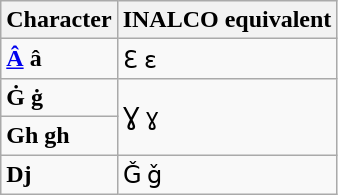<table class="wikitable">
<tr>
<th>Character</th>
<th>INALCO equivalent</th>
</tr>
<tr>
<td><strong><a href='#'>Â</a> â</strong></td>
<td>Ɛ ɛ</td>
</tr>
<tr>
<td><strong>Ġ ġ</strong></td>
<td rowspan="2">Ɣ ɣ</td>
</tr>
<tr>
<td><strong>Gh gh</strong></td>
</tr>
<tr>
<td><strong>Dj</strong></td>
<td>Ǧ ǧ</td>
</tr>
</table>
